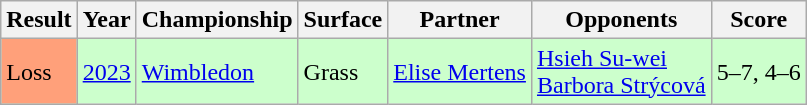<table class="sortable wikitable">
<tr>
<th>Result</th>
<th>Year</th>
<th>Championship</th>
<th>Surface</th>
<th>Partner</th>
<th>Opponents</th>
<th class="unsortable">Score</th>
</tr>
<tr style=background:#ccffcc>
<td bgcolor=FFA07A>Loss</td>
<td><a href='#'>2023</a></td>
<td><a href='#'>Wimbledon</a></td>
<td>Grass</td>
<td> <a href='#'>Elise Mertens</a></td>
<td> <a href='#'>Hsieh Su-wei</a> <br>  <a href='#'>Barbora Strýcová</a></td>
<td>5–7, 4–6</td>
</tr>
</table>
